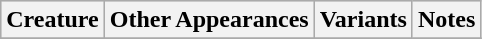<table class="wikitable">
<tr bgcolor="#CCCCCC">
<th>Creature</th>
<th>Other Appearances</th>
<th>Variants</th>
<th>Notes</th>
</tr>
<tr>
</tr>
</table>
